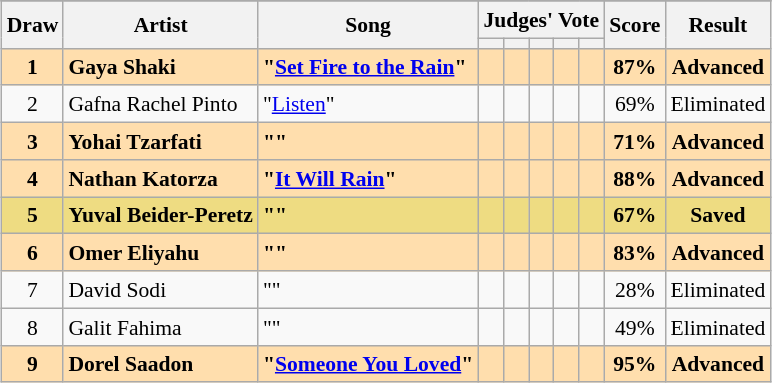<table class="sortable wikitable" style="margin: 1em auto 1em auto; text-align:center; font-size:90%; line-height:18px;">
<tr>
</tr>
<tr>
<th rowspan="2">Draw</th>
<th rowspan="2">Artist</th>
<th rowspan="2">Song</th>
<th colspan="5" class="unsortable">Judges' Vote</th>
<th rowspan="2">Score</th>
<th rowspan="2">Result</th>
</tr>
<tr>
<th class="unsortable"></th>
<th class="unsortable"></th>
<th class="unsortable"></th>
<th class="unsortable"></th>
<th class="unsortable"></th>
</tr>
<tr style="font-weight:bold; background:navajowhite;">
<td>1</td>
<td align="left">Gaya Shaki</td>
<td align="left">"<a href='#'>Set Fire to the Rain</a>"</td>
<td></td>
<td></td>
<td></td>
<td></td>
<td></td>
<td>87%</td>
<td>Advanced</td>
</tr>
<tr>
<td>2</td>
<td align="left">Gafna Rachel Pinto</td>
<td align="left">"<a href='#'>Listen</a>"</td>
<td></td>
<td></td>
<td></td>
<td></td>
<td></td>
<td>69%</td>
<td>Eliminated</td>
</tr>
<tr style="font-weight:bold; background:navajowhite;">
<td>3</td>
<td align="left">Yohai Tzarfati</td>
<td align="left">""</td>
<td></td>
<td></td>
<td></td>
<td></td>
<td></td>
<td>71%</td>
<td>Advanced</td>
</tr>
<tr style="font-weight:bold; background:navajowhite;">
<td>4</td>
<td align="left">Nathan Katorza</td>
<td align="left">"<a href='#'>It Will Rain</a>"</td>
<td></td>
<td></td>
<td></td>
<td></td>
<td></td>
<td>88%</td>
<td>Advanced</td>
</tr>
<tr style="font-weight:bold; background:#eedc82;">
<td>5</td>
<td align="left">Yuval Beider-Peretz</td>
<td align="left">""</td>
<td></td>
<td></td>
<td></td>
<td></td>
<td></td>
<td>67%</td>
<td>Saved</td>
</tr>
<tr style="font-weight:bold; background:navajowhite;">
<td>6</td>
<td align="left">Omer Eliyahu</td>
<td align="left">""</td>
<td></td>
<td></td>
<td></td>
<td></td>
<td></td>
<td>83%</td>
<td>Advanced</td>
</tr>
<tr>
<td>7</td>
<td align="left">David Sodi</td>
<td align="left">""</td>
<td></td>
<td></td>
<td></td>
<td></td>
<td></td>
<td>28%</td>
<td>Eliminated</td>
</tr>
<tr>
<td>8</td>
<td align="left">Galit Fahima</td>
<td align="left">""</td>
<td></td>
<td></td>
<td></td>
<td></td>
<td></td>
<td>49%</td>
<td>Eliminated</td>
</tr>
<tr style="font-weight:bold; background:navajowhite;">
<td>9</td>
<td align="left">Dorel Saadon</td>
<td align="left">"<a href='#'>Someone You Loved</a>"</td>
<td></td>
<td></td>
<td></td>
<td></td>
<td></td>
<td>95%</td>
<td>Advanced</td>
</tr>
</table>
